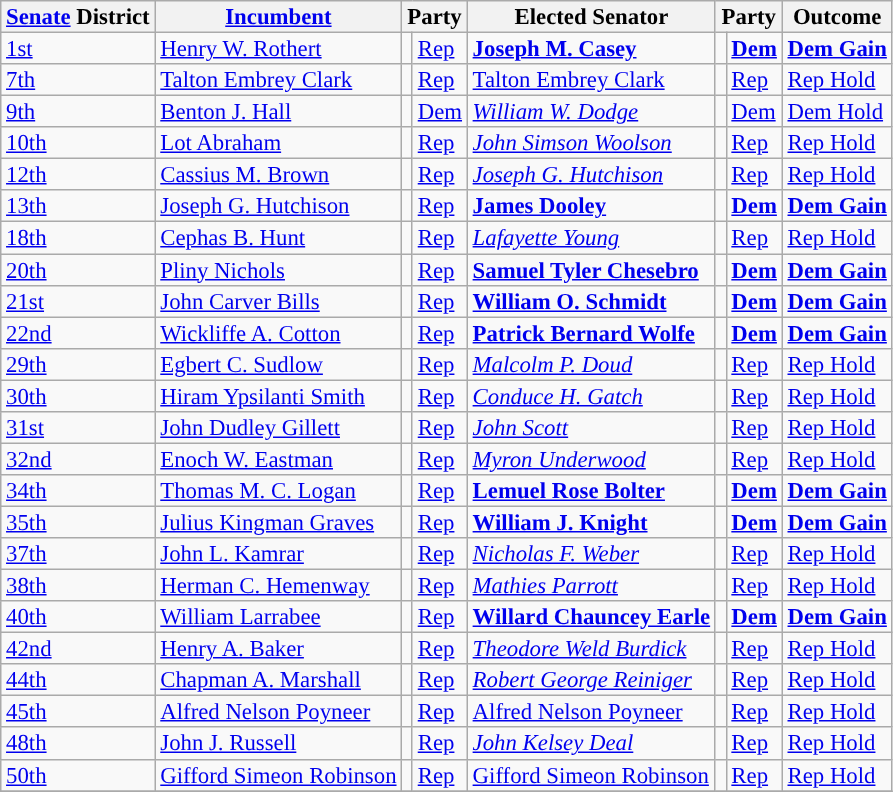<table class="sortable wikitable" style="font-size:95%;line-height:14px;">
<tr>
<th class="sortable"><a href='#'>Senate</a> District</th>
<th class="sortable"><a href='#'>Incumbent</a></th>
<th colspan="2">Party</th>
<th class="sortable">Elected Senator</th>
<th colspan="2">Party</th>
<th class="sortable">Outcome</th>
</tr>
<tr>
<td><a href='#'>1st</a></td>
<td><a href='#'>Henry W. Rothert</a></td>
<td style="background:"></td>
<td><a href='#'>Rep</a></td>
<td><strong><a href='#'>Joseph M. Casey</a></strong></td>
<td style="background:"></td>
<td><strong><a href='#'>Dem</a></strong></td>
<td><strong><a href='#'>Dem Gain</a></strong></td>
</tr>
<tr>
<td><a href='#'>7th</a></td>
<td><a href='#'>Talton Embrey Clark</a></td>
<td style="background:"></td>
<td><a href='#'>Rep</a></td>
<td><a href='#'>Talton Embrey Clark</a></td>
<td style="background:"></td>
<td><a href='#'>Rep</a></td>
<td><a href='#'>Rep Hold</a></td>
</tr>
<tr>
<td><a href='#'>9th</a></td>
<td><a href='#'>Benton J. Hall</a></td>
<td style="background:"></td>
<td><a href='#'>Dem</a></td>
<td><em><a href='#'>William W. Dodge</a></em></td>
<td style="background:"></td>
<td><a href='#'>Dem</a></td>
<td><a href='#'>Dem Hold</a></td>
</tr>
<tr>
<td><a href='#'>10th</a></td>
<td><a href='#'>Lot Abraham</a></td>
<td style="background:"></td>
<td><a href='#'>Rep</a></td>
<td><em><a href='#'>John Simson Woolson</a></em></td>
<td style="background:"></td>
<td><a href='#'>Rep</a></td>
<td><a href='#'>Rep Hold</a></td>
</tr>
<tr>
<td><a href='#'>12th</a></td>
<td><a href='#'>Cassius M. Brown</a></td>
<td style="background:"></td>
<td><a href='#'>Rep</a></td>
<td><em><a href='#'>Joseph G. Hutchison</a></em></td>
<td style="background:"></td>
<td><a href='#'>Rep</a></td>
<td><a href='#'>Rep Hold</a></td>
</tr>
<tr>
<td><a href='#'>13th</a></td>
<td><a href='#'>Joseph G. Hutchison</a></td>
<td style="background:"></td>
<td><a href='#'>Rep</a></td>
<td><strong><a href='#'>James Dooley</a></strong></td>
<td style="background:"></td>
<td><strong><a href='#'>Dem</a></strong></td>
<td><strong><a href='#'>Dem Gain</a></strong></td>
</tr>
<tr>
<td><a href='#'>18th</a></td>
<td><a href='#'>Cephas B. Hunt</a></td>
<td style="background:"></td>
<td><a href='#'>Rep</a></td>
<td><em><a href='#'>Lafayette Young</a></em></td>
<td style="background:"></td>
<td><a href='#'>Rep</a></td>
<td><a href='#'>Rep Hold</a></td>
</tr>
<tr>
<td><a href='#'>20th</a></td>
<td><a href='#'>Pliny Nichols</a></td>
<td style="background:"></td>
<td><a href='#'>Rep</a></td>
<td><strong><a href='#'>Samuel Tyler Chesebro</a></strong></td>
<td style="background:"></td>
<td><strong><a href='#'>Dem</a></strong></td>
<td><strong><a href='#'>Dem Gain</a></strong></td>
</tr>
<tr>
<td><a href='#'>21st</a></td>
<td><a href='#'>John Carver Bills</a></td>
<td style="background:"></td>
<td><a href='#'>Rep</a></td>
<td><strong><a href='#'>William O. Schmidt</a></strong></td>
<td style="background:"></td>
<td><strong><a href='#'>Dem</a></strong></td>
<td><strong><a href='#'>Dem Gain</a></strong></td>
</tr>
<tr>
<td><a href='#'>22nd</a></td>
<td><a href='#'>Wickliffe A. Cotton</a></td>
<td style="background:"></td>
<td><a href='#'>Rep</a></td>
<td><strong><a href='#'>Patrick Bernard Wolfe</a></strong></td>
<td style="background:"></td>
<td><strong><a href='#'>Dem</a></strong></td>
<td><strong><a href='#'>Dem Gain</a></strong></td>
</tr>
<tr>
<td><a href='#'>29th</a></td>
<td><a href='#'>Egbert C. Sudlow</a></td>
<td style="background:"></td>
<td><a href='#'>Rep</a></td>
<td><em><a href='#'>Malcolm P. Doud</a></em></td>
<td style="background:"></td>
<td><a href='#'>Rep</a></td>
<td><a href='#'>Rep Hold</a></td>
</tr>
<tr>
<td><a href='#'>30th</a></td>
<td><a href='#'>Hiram Ypsilanti Smith</a></td>
<td style="background:"></td>
<td><a href='#'>Rep</a></td>
<td><em><a href='#'>Conduce H. Gatch</a></em></td>
<td style="background:"></td>
<td><a href='#'>Rep</a></td>
<td><a href='#'>Rep Hold</a></td>
</tr>
<tr>
<td><a href='#'>31st</a></td>
<td><a href='#'>John Dudley Gillett</a></td>
<td style="background:"></td>
<td><a href='#'>Rep</a></td>
<td><em><a href='#'>John Scott</a></em></td>
<td style="background:"></td>
<td><a href='#'>Rep</a></td>
<td><a href='#'>Rep Hold</a></td>
</tr>
<tr>
<td><a href='#'>32nd</a></td>
<td><a href='#'>Enoch W. Eastman</a></td>
<td style="background:"></td>
<td><a href='#'>Rep</a></td>
<td><em><a href='#'>Myron Underwood</a></em></td>
<td style="background:"></td>
<td><a href='#'>Rep</a></td>
<td><a href='#'>Rep Hold</a></td>
</tr>
<tr>
<td><a href='#'>34th</a></td>
<td><a href='#'>Thomas M. C. Logan</a></td>
<td style="background:"></td>
<td><a href='#'>Rep</a></td>
<td><strong><a href='#'>Lemuel Rose Bolter</a></strong></td>
<td style="background:"></td>
<td><strong><a href='#'>Dem</a></strong></td>
<td><strong><a href='#'>Dem Gain</a></strong></td>
</tr>
<tr>
<td><a href='#'>35th</a></td>
<td><a href='#'>Julius Kingman Graves</a></td>
<td style="background:"></td>
<td><a href='#'>Rep</a></td>
<td><strong><a href='#'>William J. Knight</a></strong></td>
<td style="background:"></td>
<td><strong><a href='#'>Dem</a></strong></td>
<td><strong><a href='#'>Dem Gain</a></strong></td>
</tr>
<tr>
<td><a href='#'>37th</a></td>
<td><a href='#'>John L. Kamrar</a></td>
<td style="background:"></td>
<td><a href='#'>Rep</a></td>
<td><em><a href='#'>Nicholas F. Weber</a></em></td>
<td style="background:"></td>
<td><a href='#'>Rep</a></td>
<td><a href='#'>Rep Hold</a></td>
</tr>
<tr>
<td><a href='#'>38th</a></td>
<td><a href='#'>Herman C. Hemenway</a></td>
<td style="background:"></td>
<td><a href='#'>Rep</a></td>
<td><em><a href='#'>Mathies Parrott</a></em></td>
<td style="background:"></td>
<td><a href='#'>Rep</a></td>
<td><a href='#'>Rep Hold</a></td>
</tr>
<tr>
<td><a href='#'>40th</a></td>
<td><a href='#'>William Larrabee</a></td>
<td style="background:"></td>
<td><a href='#'>Rep</a></td>
<td><strong><a href='#'>Willard Chauncey Earle</a></strong></td>
<td style="background:"></td>
<td><strong><a href='#'>Dem</a></strong></td>
<td><strong><a href='#'>Dem Gain</a></strong></td>
</tr>
<tr>
<td><a href='#'>42nd</a></td>
<td><a href='#'>Henry A. Baker</a></td>
<td style="background:"></td>
<td><a href='#'>Rep</a></td>
<td><em><a href='#'>Theodore Weld Burdick</a></em></td>
<td style="background:"></td>
<td><a href='#'>Rep</a></td>
<td><a href='#'>Rep Hold</a></td>
</tr>
<tr>
<td><a href='#'>44th</a></td>
<td><a href='#'>Chapman A. Marshall</a></td>
<td style="background:"></td>
<td><a href='#'>Rep</a></td>
<td><em><a href='#'>Robert George Reiniger</a></em></td>
<td style="background:"></td>
<td><a href='#'>Rep</a></td>
<td><a href='#'>Rep Hold</a></td>
</tr>
<tr>
<td><a href='#'>45th</a></td>
<td><a href='#'>Alfred Nelson Poyneer</a></td>
<td style="background:"></td>
<td><a href='#'>Rep</a></td>
<td><a href='#'>Alfred Nelson Poyneer</a></td>
<td style="background:"></td>
<td><a href='#'>Rep</a></td>
<td><a href='#'>Rep Hold</a></td>
</tr>
<tr>
<td><a href='#'>48th</a></td>
<td><a href='#'>John J. Russell</a></td>
<td style="background:"></td>
<td><a href='#'>Rep</a></td>
<td><em><a href='#'>John Kelsey Deal</a></em></td>
<td style="background:"></td>
<td><a href='#'>Rep</a></td>
<td><a href='#'>Rep Hold</a></td>
</tr>
<tr>
<td><a href='#'>50th</a></td>
<td><a href='#'>Gifford Simeon Robinson</a></td>
<td style="background:"></td>
<td><a href='#'>Rep</a></td>
<td><a href='#'>Gifford Simeon Robinson</a></td>
<td style="background:"></td>
<td><a href='#'>Rep</a></td>
<td><a href='#'>Rep Hold</a></td>
</tr>
<tr>
</tr>
</table>
